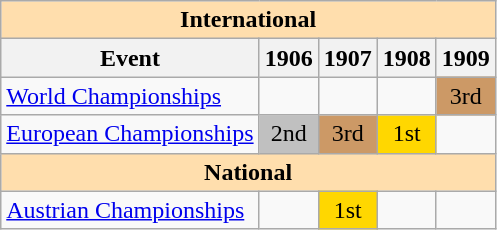<table class="wikitable" style="text-align:center">
<tr>
<th style="background-color: #ffdead; " colspan=5 align=center>International</th>
</tr>
<tr>
<th>Event</th>
<th>1906</th>
<th>1907</th>
<th>1908</th>
<th>1909</th>
</tr>
<tr>
<td align=left><a href='#'>World Championships</a></td>
<td></td>
<td></td>
<td></td>
<td bgcolor=cc9966>3rd</td>
</tr>
<tr>
<td align=left><a href='#'>European Championships</a></td>
<td bgcolor=silver>2nd</td>
<td bgcolor=cc9966>3rd</td>
<td bgcolor=gold>1st</td>
<td></td>
</tr>
<tr>
<th style="background-color: #ffdead; " colspan=5 align=center>National</th>
</tr>
<tr>
<td align=left><a href='#'>Austrian Championships</a></td>
<td></td>
<td bgcolor=gold>1st</td>
<td></td>
<td></td>
</tr>
</table>
